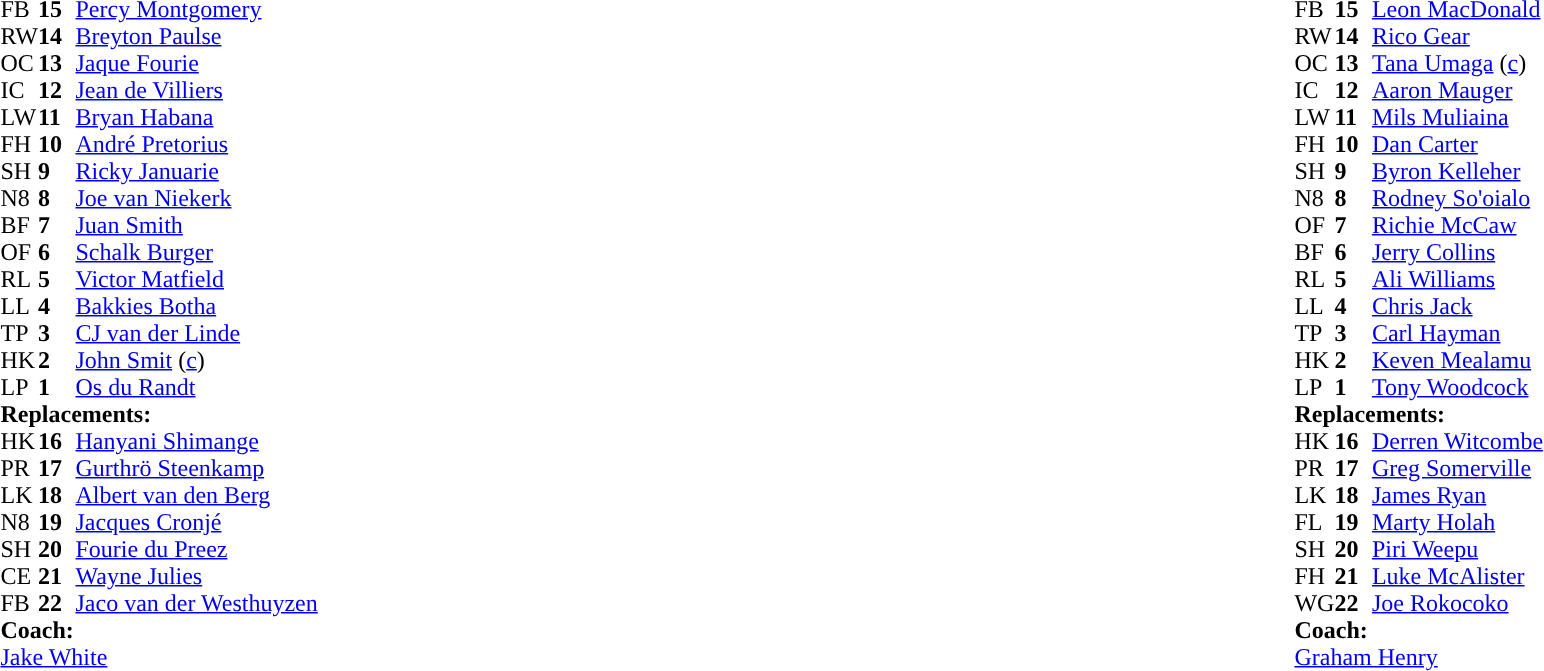<table style="width:100%">
<tr>
<td style="vertical-align:top;width:50%"><br><table cellspacing="0" cellpadding="0">
<tr>
<th width="25"></th>
<th width="25"></th>
</tr>
<tr>
<td>FB</td>
<td><strong>15</strong></td>
<td><a href='#'>Percy Montgomery</a></td>
</tr>
<tr>
<td>RW</td>
<td><strong>14</strong></td>
<td><a href='#'>Breyton Paulse</a></td>
</tr>
<tr>
<td>OC</td>
<td><strong>13</strong></td>
<td><a href='#'>Jaque Fourie</a></td>
</tr>
<tr>
<td>IC</td>
<td><strong>12</strong></td>
<td><a href='#'>Jean de Villiers</a></td>
</tr>
<tr>
<td>LW</td>
<td><strong>11</strong></td>
<td><a href='#'>Bryan Habana</a></td>
</tr>
<tr>
<td>FH</td>
<td><strong>10</strong></td>
<td><a href='#'>André Pretorius</a></td>
</tr>
<tr>
<td>SH</td>
<td><strong>9</strong></td>
<td><a href='#'>Ricky Januarie</a></td>
</tr>
<tr>
<td>N8</td>
<td><strong>8</strong></td>
<td><a href='#'>Joe van Niekerk</a></td>
</tr>
<tr>
<td>BF</td>
<td><strong>7</strong></td>
<td><a href='#'>Juan Smith</a></td>
</tr>
<tr>
<td>OF</td>
<td><strong>6</strong></td>
<td><a href='#'>Schalk Burger</a></td>
</tr>
<tr>
<td>RL</td>
<td><strong>5</strong></td>
<td><a href='#'>Victor Matfield</a></td>
</tr>
<tr>
<td>LL</td>
<td><strong>4</strong></td>
<td><a href='#'>Bakkies Botha</a></td>
</tr>
<tr>
<td>TP</td>
<td><strong>3</strong></td>
<td><a href='#'>CJ van der Linde</a></td>
</tr>
<tr>
<td>HK</td>
<td><strong>2</strong></td>
<td><a href='#'>John Smit</a> (<a href='#'>c</a>)</td>
</tr>
<tr>
<td>LP</td>
<td><strong>1</strong></td>
<td><a href='#'>Os du Randt</a></td>
</tr>
<tr>
<td colspan="3"><strong>Replacements:</strong></td>
</tr>
<tr>
<td>HK</td>
<td><strong>16</strong></td>
<td><a href='#'>Hanyani Shimange</a></td>
</tr>
<tr>
<td>PR</td>
<td><strong>17</strong></td>
<td><a href='#'>Gurthrö Steenkamp</a></td>
</tr>
<tr>
<td>LK</td>
<td><strong>18</strong></td>
<td><a href='#'>Albert van den Berg</a></td>
</tr>
<tr>
<td>N8</td>
<td><strong>19</strong></td>
<td><a href='#'>Jacques Cronjé</a></td>
</tr>
<tr>
<td>SH</td>
<td><strong>20</strong></td>
<td><a href='#'>Fourie du Preez</a></td>
</tr>
<tr>
<td>CE</td>
<td><strong>21</strong></td>
<td><a href='#'>Wayne Julies</a></td>
</tr>
<tr>
<td>FB</td>
<td><strong>22</strong></td>
<td><a href='#'>Jaco van der Westhuyzen</a></td>
</tr>
<tr>
<td colspan="3"><strong>Coach:</strong></td>
</tr>
<tr>
<td colspan="3"> <a href='#'>Jake White</a></td>
</tr>
</table>
</td>
<td style="vertical-align:top"></td>
<td style="vertical-align:top;width:50%"><br><table cellspacing="0" cellpadding="0" style="margin:auto">
<tr>
<th width="25"></th>
<th width="25"></th>
</tr>
<tr>
<td>FB</td>
<td><strong>15</strong></td>
<td><a href='#'>Leon MacDonald</a></td>
</tr>
<tr>
<td>RW</td>
<td><strong>14</strong></td>
<td><a href='#'>Rico Gear</a></td>
</tr>
<tr>
<td>OC</td>
<td><strong>13</strong></td>
<td><a href='#'>Tana Umaga</a> (<a href='#'>c</a>)</td>
</tr>
<tr>
<td>IC</td>
<td><strong>12</strong></td>
<td><a href='#'>Aaron Mauger</a></td>
</tr>
<tr>
<td>LW</td>
<td><strong>11</strong></td>
<td><a href='#'>Mils Muliaina</a></td>
</tr>
<tr>
<td>FH</td>
<td><strong>10</strong></td>
<td><a href='#'>Dan Carter</a></td>
</tr>
<tr>
<td>SH</td>
<td><strong>9</strong></td>
<td><a href='#'>Byron Kelleher</a></td>
</tr>
<tr>
<td>N8</td>
<td><strong>8</strong></td>
<td><a href='#'>Rodney So'oialo</a></td>
</tr>
<tr>
<td>OF</td>
<td><strong>7</strong></td>
<td><a href='#'>Richie McCaw</a></td>
</tr>
<tr>
<td>BF</td>
<td><strong>6</strong></td>
<td><a href='#'>Jerry Collins</a></td>
</tr>
<tr>
<td>RL</td>
<td><strong>5</strong></td>
<td><a href='#'>Ali Williams</a></td>
</tr>
<tr>
<td>LL</td>
<td><strong>4</strong></td>
<td><a href='#'>Chris Jack</a></td>
</tr>
<tr>
<td>TP</td>
<td><strong>3</strong></td>
<td><a href='#'>Carl Hayman</a></td>
</tr>
<tr>
<td>HK</td>
<td><strong>2</strong></td>
<td><a href='#'>Keven Mealamu</a></td>
</tr>
<tr>
<td>LP</td>
<td><strong>1</strong></td>
<td><a href='#'>Tony Woodcock</a></td>
</tr>
<tr>
<td colspan="3"><strong>Replacements:</strong></td>
</tr>
<tr>
<td>HK</td>
<td><strong>16</strong></td>
<td><a href='#'>Derren Witcombe</a></td>
</tr>
<tr>
<td>PR</td>
<td><strong>17</strong></td>
<td><a href='#'>Greg Somerville</a></td>
</tr>
<tr>
<td>LK</td>
<td><strong>18</strong></td>
<td><a href='#'>James Ryan</a></td>
</tr>
<tr>
<td>FL</td>
<td><strong>19</strong></td>
<td><a href='#'>Marty Holah</a></td>
</tr>
<tr>
<td>SH</td>
<td><strong>20</strong></td>
<td><a href='#'>Piri Weepu</a></td>
</tr>
<tr>
<td>FH</td>
<td><strong>21</strong></td>
<td><a href='#'>Luke McAlister</a></td>
</tr>
<tr>
<td>WG</td>
<td><strong>22</strong></td>
<td><a href='#'>Joe Rokocoko</a></td>
</tr>
<tr>
<td colspan=3><strong>Coach:</strong></td>
</tr>
<tr>
<td colspan="3"> <a href='#'>Graham Henry</a></td>
</tr>
</table>
</td>
</tr>
</table>
